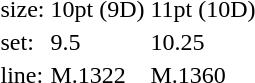<table style="margin-left:40px;">
<tr>
<td>size:</td>
<td>10pt (9D)</td>
<td>11pt (10D)</td>
</tr>
<tr>
<td>set:</td>
<td>9.5</td>
<td>10.25</td>
</tr>
<tr>
<td>line:</td>
<td>M.1322</td>
<td>M.1360</td>
</tr>
</table>
